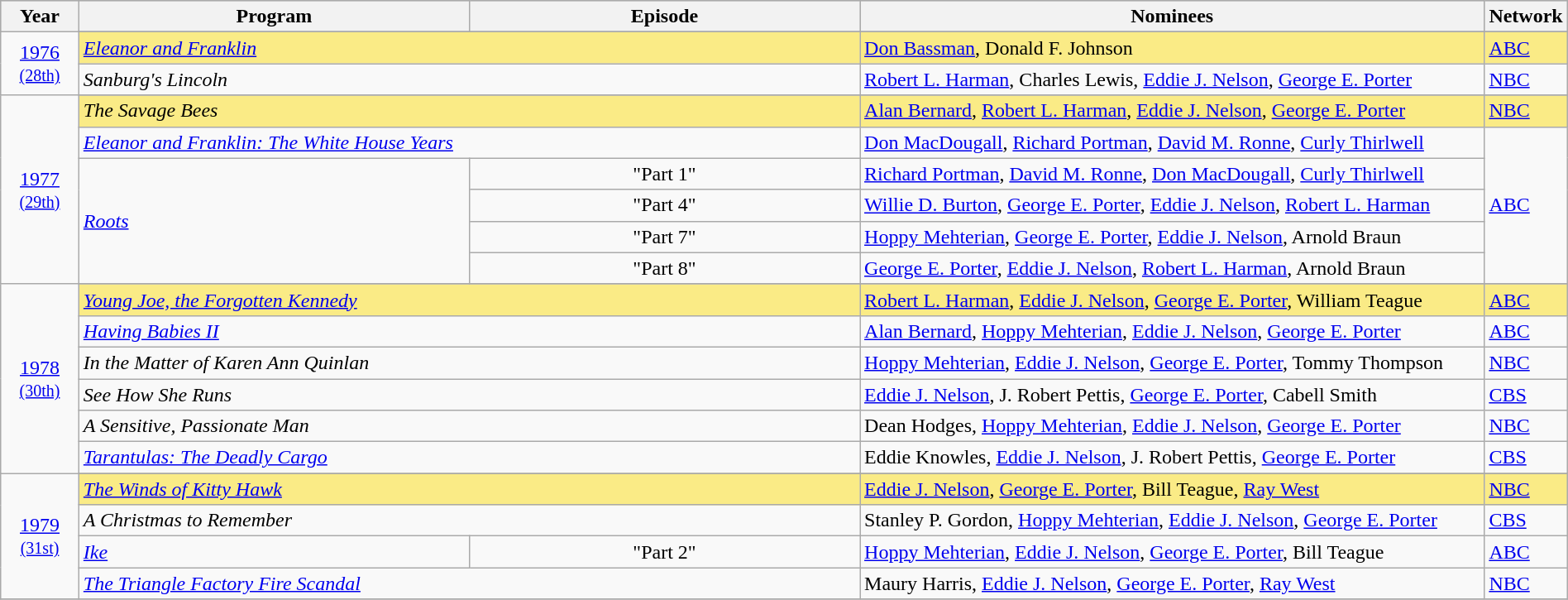<table class="wikitable" style="width:100%">
<tr bgcolor="#bebebe">
<th width="5%">Year</th>
<th width="25%">Program</th>
<th width="25%">Episode</th>
<th width="40%">Nominees</th>
<th width="5%">Network</th>
</tr>
<tr>
<td rowspan=3 style="text-align:center"><a href='#'>1976</a><br><small><a href='#'>(28th)</a></small><br></td>
</tr>
<tr style="background:#FAEB86">
<td colspan=2><em><a href='#'>Eleanor and Franklin</a></em></td>
<td><a href='#'>Don Bassman</a>, Donald F. Johnson</td>
<td><a href='#'>ABC</a></td>
</tr>
<tr>
<td colspan=2><em>Sanburg's Lincoln</em></td>
<td><a href='#'>Robert L. Harman</a>, Charles Lewis, <a href='#'>Eddie J. Nelson</a>, <a href='#'>George E. Porter</a></td>
<td><a href='#'>NBC</a></td>
</tr>
<tr>
<td rowspan=7 style="text-align:center"><a href='#'>1977</a><br><small><a href='#'>(29th)</a></small><br></td>
</tr>
<tr style="background:#FAEB86">
<td colspan=2><em>The Savage Bees</em></td>
<td><a href='#'>Alan Bernard</a>, <a href='#'>Robert L. Harman</a>, <a href='#'>Eddie J. Nelson</a>, <a href='#'>George E. Porter</a></td>
<td><a href='#'>NBC</a></td>
</tr>
<tr>
<td colspan=2><em><a href='#'>Eleanor and Franklin: The White House Years</a></em></td>
<td><a href='#'>Don MacDougall</a>, <a href='#'>Richard Portman</a>, <a href='#'>David M. Ronne</a>, <a href='#'>Curly Thirlwell</a></td>
<td rowspan=5><a href='#'>ABC</a></td>
</tr>
<tr>
<td rowspan=4><em><a href='#'>Roots</a></em></td>
<td align=center>"Part 1"</td>
<td><a href='#'>Richard Portman</a>, <a href='#'>David M. Ronne</a>, <a href='#'>Don MacDougall</a>, <a href='#'>Curly Thirlwell</a></td>
</tr>
<tr>
<td align=center>"Part 4"</td>
<td><a href='#'>Willie D. Burton</a>, <a href='#'>George E. Porter</a>, <a href='#'>Eddie J. Nelson</a>, <a href='#'>Robert L. Harman</a></td>
</tr>
<tr>
<td align=center>"Part 7"</td>
<td><a href='#'>Hoppy Mehterian</a>, <a href='#'>George E. Porter</a>, <a href='#'>Eddie J. Nelson</a>, Arnold Braun</td>
</tr>
<tr>
<td align=center>"Part 8"</td>
<td><a href='#'>George E. Porter</a>, <a href='#'>Eddie J. Nelson</a>, <a href='#'>Robert L. Harman</a>, Arnold Braun</td>
</tr>
<tr>
<td rowspan=7 style="text-align:center"><a href='#'>1978</a><br><small><a href='#'>(30th)</a></small><br></td>
</tr>
<tr style="background:#FAEB86">
<td colspan=2><em><a href='#'>Young Joe, the Forgotten Kennedy</a></em></td>
<td><a href='#'>Robert L. Harman</a>, <a href='#'>Eddie J. Nelson</a>, <a href='#'>George E. Porter</a>, William Teague</td>
<td><a href='#'>ABC</a></td>
</tr>
<tr>
<td colspan=2><em><a href='#'>Having Babies II</a></em></td>
<td><a href='#'>Alan Bernard</a>, <a href='#'>Hoppy Mehterian</a>, <a href='#'>Eddie J. Nelson</a>, <a href='#'>George E. Porter</a></td>
<td><a href='#'>ABC</a></td>
</tr>
<tr>
<td colspan=2><em>In the Matter of Karen Ann Quinlan</em></td>
<td><a href='#'>Hoppy Mehterian</a>, <a href='#'>Eddie J. Nelson</a>, <a href='#'>George E. Porter</a>, Tommy Thompson</td>
<td><a href='#'>NBC</a></td>
</tr>
<tr>
<td colspan=2><em>See How She Runs</em></td>
<td><a href='#'>Eddie J. Nelson</a>, J. Robert Pettis, <a href='#'>George E. Porter</a>, Cabell Smith</td>
<td><a href='#'>CBS</a></td>
</tr>
<tr>
<td colspan=2><em>A Sensitive, Passionate Man</em></td>
<td>Dean Hodges, <a href='#'>Hoppy Mehterian</a>, <a href='#'>Eddie J. Nelson</a>, <a href='#'>George E. Porter</a></td>
<td><a href='#'>NBC</a></td>
</tr>
<tr>
<td colspan=2><em><a href='#'>Tarantulas: The Deadly Cargo</a></em></td>
<td>Eddie Knowles, <a href='#'>Eddie J. Nelson</a>, J. Robert Pettis, <a href='#'>George E. Porter</a></td>
<td><a href='#'>CBS</a></td>
</tr>
<tr>
<td rowspan=5 style="text-align:center"><a href='#'>1979</a><br><small><a href='#'>(31st)</a></small><br></td>
</tr>
<tr style="background:#FAEB86">
<td colspan=2><em><a href='#'>The Winds of Kitty Hawk</a></em></td>
<td><a href='#'>Eddie J. Nelson</a>, <a href='#'>George E. Porter</a>, Bill Teague, <a href='#'>Ray West</a></td>
<td><a href='#'>NBC</a></td>
</tr>
<tr>
<td colspan=2><em>A Christmas to Remember</em></td>
<td>Stanley P. Gordon, <a href='#'>Hoppy Mehterian</a>, <a href='#'>Eddie J. Nelson</a>, <a href='#'>George E. Porter</a></td>
<td><a href='#'>CBS</a></td>
</tr>
<tr>
<td><em><a href='#'>Ike</a></em></td>
<td align=center>"Part 2"</td>
<td><a href='#'>Hoppy Mehterian</a>, <a href='#'>Eddie J. Nelson</a>, <a href='#'>George E. Porter</a>, Bill Teague</td>
<td><a href='#'>ABC</a></td>
</tr>
<tr>
<td colspan=2><em><a href='#'>The Triangle Factory Fire Scandal</a></em></td>
<td>Maury Harris, <a href='#'>Eddie J. Nelson</a>, <a href='#'>George E. Porter</a>, <a href='#'>Ray West</a></td>
<td><a href='#'>NBC</a></td>
</tr>
<tr>
</tr>
</table>
